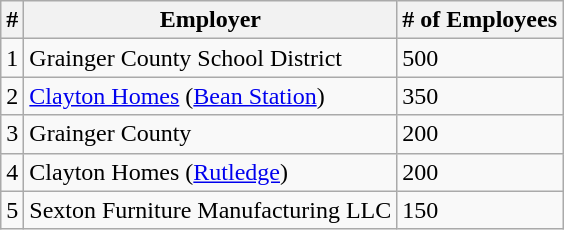<table class="wikitable">
<tr>
<th>#</th>
<th>Employer</th>
<th># of Employees</th>
</tr>
<tr>
<td>1</td>
<td>Grainger County School District</td>
<td>500</td>
</tr>
<tr>
<td>2</td>
<td><a href='#'>Clayton Homes</a> (<a href='#'>Bean Station</a>)</td>
<td>350</td>
</tr>
<tr>
<td>3</td>
<td>Grainger County</td>
<td>200</td>
</tr>
<tr>
<td>4</td>
<td>Clayton Homes (<a href='#'>Rutledge</a>)</td>
<td>200</td>
</tr>
<tr>
<td>5</td>
<td>Sexton Furniture Manufacturing LLC</td>
<td>150</td>
</tr>
</table>
